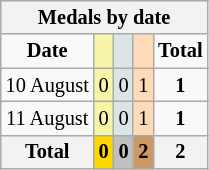<table class="wikitable" style="font-size:85%">
<tr bgcolor="#efefef">
<th colspan=6>Medals by date</th>
</tr>
<tr align=center>
<td><strong>Date</strong></td>
<td bgcolor=#f7f6a8></td>
<td bgcolor=#dce5e5></td>
<td bgcolor=#ffdab9></td>
<td><strong>Total</strong></td>
</tr>
<tr align=center>
<td>10 August</td>
<td style="background:#F7F6A8;">0</td>
<td style="background:#DCE5E5;">0</td>
<td style="background:#FFDAB9;">1</td>
<td><strong>1</strong></td>
</tr>
<tr align=center>
<td>11 August</td>
<td style="background:#F7F6A8;">0</td>
<td style="background:#DCE5E5;">0</td>
<td style="background:#FFDAB9;">1</td>
<td><strong>1</strong></td>
</tr>
<tr align=center>
<th><strong>Total</strong></th>
<th style="background:gold;"><strong>0</strong></th>
<th style="background:silver;"><strong>0</strong></th>
<th style="background:#c96;"><strong>2</strong></th>
<th>2</th>
</tr>
</table>
